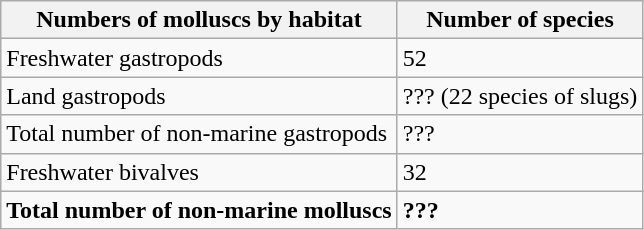<table class="wikitable">
<tr>
<th>Numbers of molluscs by habitat</th>
<th>Number of species</th>
</tr>
<tr>
<td>Freshwater gastropods</td>
<td>52</td>
</tr>
<tr>
<td>Land gastropods</td>
<td>??? (22 species of slugs)</td>
</tr>
<tr>
<td>Total number of non-marine gastropods</td>
<td>???</td>
</tr>
<tr>
<td>Freshwater bivalves</td>
<td>32</td>
</tr>
<tr>
<td><strong>Total number of non-marine molluscs</strong></td>
<td><strong>???</strong></td>
</tr>
</table>
